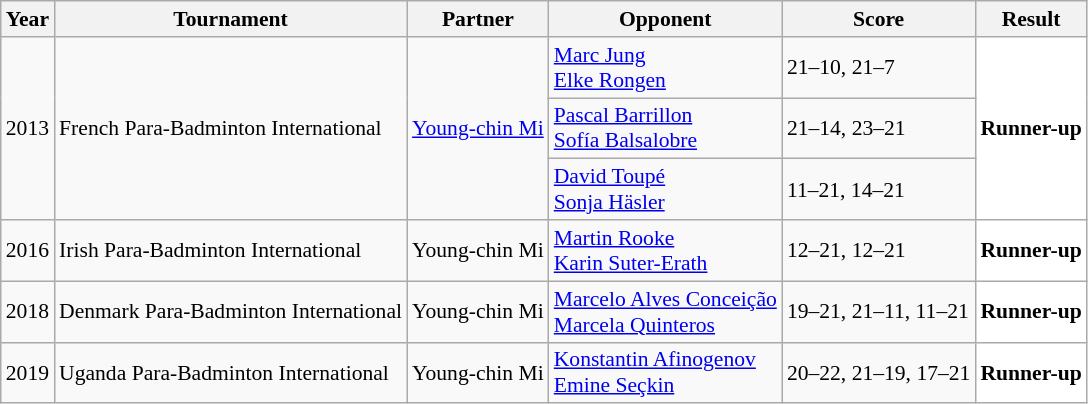<table class="sortable wikitable" style="font-size: 90%;">
<tr>
<th>Year</th>
<th>Tournament</th>
<th>Partner</th>
<th>Opponent</th>
<th>Score</th>
<th>Result</th>
</tr>
<tr>
<td rowspan="3" align="center">2013</td>
<td rowspan="3" align="left">French Para-Badminton International</td>
<td rowspan="3"> <a href='#'>Young-chin Mi</a></td>
<td align="left"> <a href='#'>Marc Jung</a><br> <a href='#'>Elke Rongen</a></td>
<td align="left">21–10, 21–7</td>
<td rowspan="3" style="text-align:left; background:white"> <strong>Runner-up</strong></td>
</tr>
<tr>
<td align="left"> <a href='#'>Pascal Barrillon</a><br> <a href='#'>Sofía Balsalobre</a></td>
<td align="left">21–14, 23–21</td>
</tr>
<tr>
<td align="left"> <a href='#'>David Toupé</a><br> <a href='#'>Sonja Häsler</a></td>
<td align="left">11–21, 14–21</td>
</tr>
<tr>
<td align="center">2016</td>
<td align="left">Irish Para-Badminton International</td>
<td> Young-chin Mi</td>
<td align="left"> <a href='#'>Martin Rooke</a><br> <a href='#'>Karin Suter-Erath</a></td>
<td align="left">12–21, 12–21</td>
<td style="text-align:left; background:white"> <strong>Runner-up</strong></td>
</tr>
<tr>
<td align="center">2018</td>
<td align="left">Denmark Para-Badminton International</td>
<td> Young-chin Mi</td>
<td align="left">  <a href='#'>Marcelo Alves Conceição</a><br> <a href='#'>Marcela Quinteros</a></td>
<td align="left">19–21, 21–11, 11–21</td>
<td style="text-align:left; background:white"> <strong>Runner-up</strong></td>
</tr>
<tr>
<td align="center">2019</td>
<td align="left">Uganda Para-Badminton International</td>
<td> Young-chin Mi</td>
<td align="left"> <a href='#'>Konstantin Afinogenov</a><br> <a href='#'>Emine Seçkin</a></td>
<td align="left">20–22, 21–19, 17–21</td>
<td style="text-align:left; background:white"> <strong>Runner-up</strong></td>
</tr>
</table>
